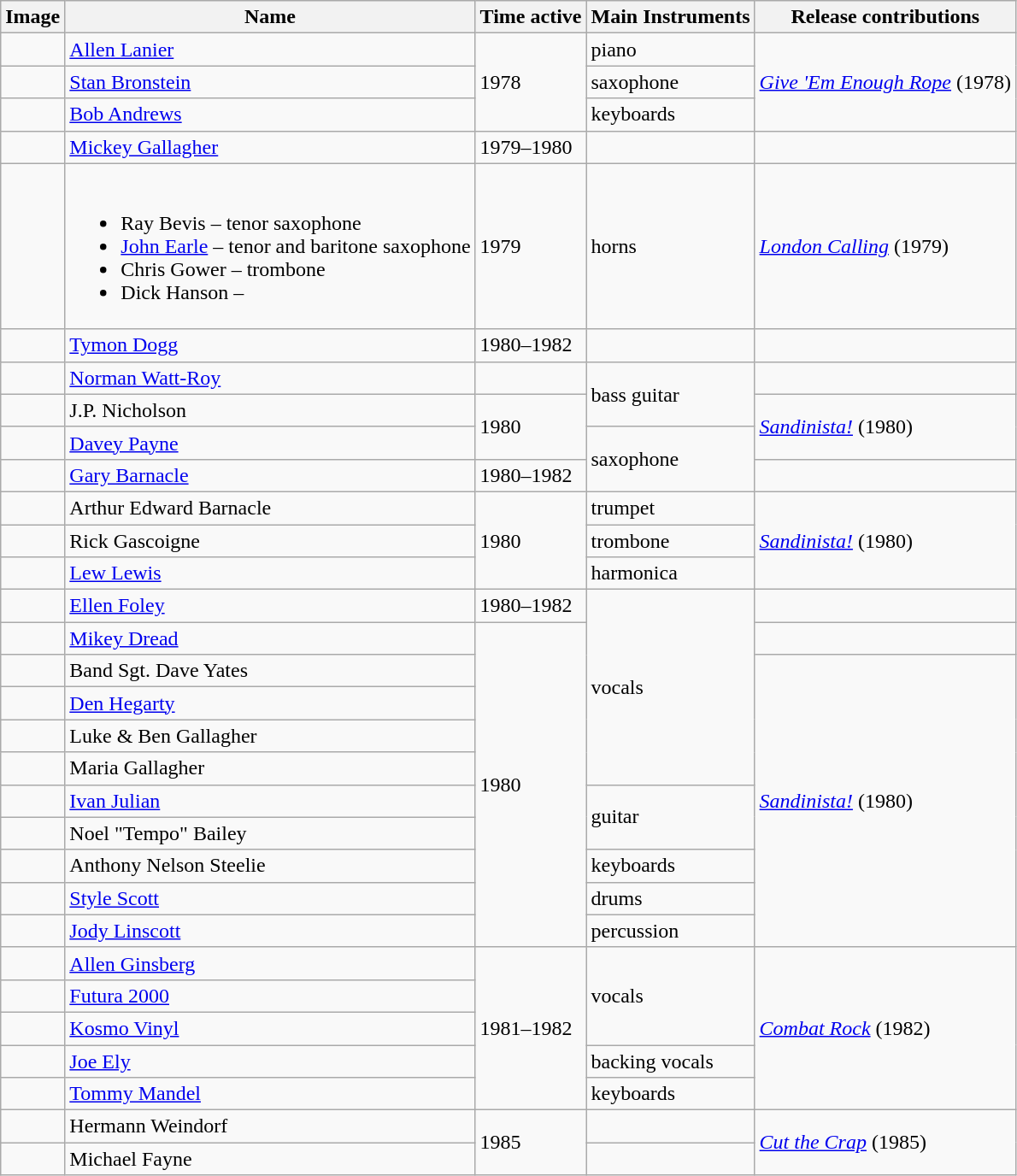<table class="wikitable">
<tr>
<th>Image</th>
<th>Name</th>
<th>Time active</th>
<th>Main Instruments</th>
<th>Release contributions</th>
</tr>
<tr>
<td></td>
<td><a href='#'>Allen Lanier</a></td>
<td rowspan="3">1978</td>
<td>piano</td>
<td rowspan="3"><em><a href='#'>Give 'Em Enough Rope</a></em> (1978)</td>
</tr>
<tr>
<td></td>
<td><a href='#'>Stan Bronstein</a></td>
<td>saxophone</td>
</tr>
<tr>
<td></td>
<td><a href='#'>Bob Andrews</a></td>
<td>keyboards</td>
</tr>
<tr>
<td></td>
<td><a href='#'>Mickey Gallagher</a></td>
<td>1979–1980</td>
<td></td>
<td></td>
</tr>
<tr>
<td></td>
<td><br><ul><li>Ray Bevis – tenor saxophone</li><li><a href='#'>John Earle</a> – tenor and baritone saxophone</li><li>Chris Gower – trombone</li><li>Dick Hanson – </li></ul></td>
<td>1979</td>
<td>horns</td>
<td><em><a href='#'>London Calling</a></em> (1979)</td>
</tr>
<tr>
<td></td>
<td><a href='#'>Tymon Dogg</a></td>
<td>1980–1982</td>
<td></td>
<td></td>
</tr>
<tr>
<td></td>
<td><a href='#'>Norman Watt-Roy</a></td>
<td></td>
<td rowspan="2">bass guitar</td>
<td></td>
</tr>
<tr>
<td></td>
<td>J.P. Nicholson</td>
<td rowspan="2">1980</td>
<td rowspan="2"><em><a href='#'>Sandinista!</a></em> (1980)</td>
</tr>
<tr>
<td></td>
<td><a href='#'>Davey Payne</a></td>
<td rowspan="2">saxophone</td>
</tr>
<tr>
<td></td>
<td><a href='#'>Gary Barnacle</a></td>
<td>1980–1982</td>
<td></td>
</tr>
<tr>
<td></td>
<td>Arthur Edward Barnacle</td>
<td rowspan="3">1980</td>
<td>trumpet</td>
<td rowspan="3"><em><a href='#'>Sandinista!</a></em> (1980)</td>
</tr>
<tr>
<td></td>
<td>Rick Gascoigne</td>
<td>trombone</td>
</tr>
<tr>
<td></td>
<td><a href='#'>Lew Lewis</a></td>
<td>harmonica</td>
</tr>
<tr>
<td></td>
<td><a href='#'>Ellen Foley</a></td>
<td>1980–1982</td>
<td rowspan="6">vocals</td>
<td></td>
</tr>
<tr>
<td></td>
<td><a href='#'>Mikey Dread</a></td>
<td rowspan="10">1980</td>
<td></td>
</tr>
<tr>
<td></td>
<td>Band Sgt. Dave Yates</td>
<td rowspan="9"><em><a href='#'>Sandinista!</a></em> (1980)</td>
</tr>
<tr>
<td></td>
<td><a href='#'>Den Hegarty</a></td>
</tr>
<tr>
<td></td>
<td>Luke & Ben Gallagher</td>
</tr>
<tr>
<td></td>
<td>Maria Gallagher</td>
</tr>
<tr>
<td></td>
<td><a href='#'>Ivan Julian</a></td>
<td rowspan="2">guitar</td>
</tr>
<tr>
<td></td>
<td>Noel "Tempo" Bailey</td>
</tr>
<tr>
<td></td>
<td>Anthony Nelson Steelie</td>
<td>keyboards</td>
</tr>
<tr>
<td></td>
<td><a href='#'>Style Scott</a></td>
<td>drums</td>
</tr>
<tr>
<td></td>
<td><a href='#'>Jody Linscott</a></td>
<td>percussion</td>
</tr>
<tr>
<td></td>
<td><a href='#'>Allen Ginsberg</a></td>
<td rowspan="5">1981–1982</td>
<td rowspan="3">vocals</td>
<td rowspan="5"><em><a href='#'>Combat Rock</a></em> (1982)</td>
</tr>
<tr>
<td></td>
<td><a href='#'>Futura 2000</a></td>
</tr>
<tr>
<td></td>
<td><a href='#'>Kosmo Vinyl</a></td>
</tr>
<tr>
<td></td>
<td><a href='#'>Joe Ely</a></td>
<td>backing vocals</td>
</tr>
<tr>
<td></td>
<td><a href='#'>Tommy Mandel</a></td>
<td>keyboards</td>
</tr>
<tr>
<td></td>
<td>Hermann Weindorf</td>
<td rowspan="2">1985</td>
<td></td>
<td rowspan="2"><em><a href='#'>Cut the Crap</a></em> (1985)</td>
</tr>
<tr>
<td></td>
<td>Michael Fayne</td>
<td></td>
</tr>
</table>
